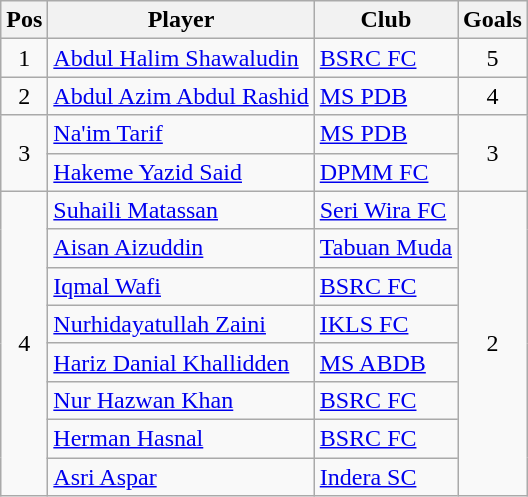<table class="wikitable">
<tr>
<th>Pos</th>
<th>Player</th>
<th>Club</th>
<th>Goals</th>
</tr>
<tr>
<td align="center">1</td>
<td> <a href='#'>Abdul Halim Shawaludin</a></td>
<td><a href='#'>BSRC FC</a></td>
<td align="center">5</td>
</tr>
<tr>
<td align="center">2</td>
<td> <a href='#'>Abdul Azim Abdul Rashid</a></td>
<td><a href='#'>MS PDB</a></td>
<td align="center">4</td>
</tr>
<tr>
<td rowspan="2" align="center">3</td>
<td> <a href='#'>Na'im Tarif</a></td>
<td><a href='#'>MS PDB</a></td>
<td rowspan="2" align="center">3</td>
</tr>
<tr>
<td> <a href='#'>Hakeme Yazid Said</a></td>
<td><a href='#'>DPMM FC</a></td>
</tr>
<tr>
<td rowspan="8" align="center">4</td>
<td> <a href='#'>Suhaili Matassan</a></td>
<td><a href='#'>Seri Wira FC</a></td>
<td rowspan="8" align="center">2</td>
</tr>
<tr>
<td> <a href='#'>Aisan Aizuddin</a></td>
<td><a href='#'>Tabuan Muda</a></td>
</tr>
<tr>
<td> <a href='#'>Iqmal Wafi</a></td>
<td><a href='#'>BSRC FC</a></td>
</tr>
<tr>
<td> <a href='#'>Nurhidayatullah Zaini</a></td>
<td><a href='#'>IKLS FC</a></td>
</tr>
<tr>
<td> <a href='#'>Hariz Danial Khallidden</a></td>
<td><a href='#'>MS ABDB</a></td>
</tr>
<tr>
<td> <a href='#'>Nur Hazwan Khan</a></td>
<td><a href='#'>BSRC FC</a></td>
</tr>
<tr>
<td> <a href='#'>Herman Hasnal</a></td>
<td><a href='#'>BSRC FC</a></td>
</tr>
<tr>
<td> <a href='#'>Asri Aspar</a></td>
<td><a href='#'>Indera SC</a></td>
</tr>
</table>
